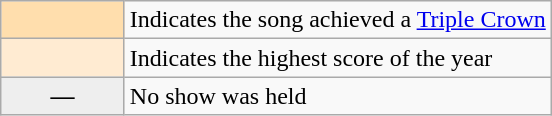<table class="wikitable">
<tr>
<th width="75px" style="background:#FFDEAD; text-align:center" scope="row"></th>
<td>Indicates the song achieved a <a href='#'>Triple Crown</a></td>
</tr>
<tr>
<th width="75px" style="background:#FFEBD2; text-align:center" scope="row"></th>
<td>Indicates the highest score of the year</td>
</tr>
<tr>
<th width="75px" style="background:#eee; text-align:center" scope="row">—</th>
<td>No show was held</td>
</tr>
</table>
